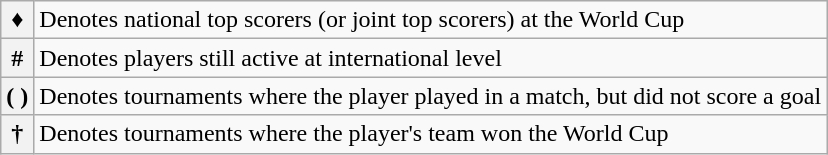<table class="wikitable">
<tr>
<th scope="row">♦</th>
<td>Denotes national top scorers (or joint top scorers) at the World Cup</td>
</tr>
<tr>
<th scope="row">#</th>
<td>Denotes players still active at international level</td>
</tr>
<tr>
<th scope="row">( )</th>
<td>Denotes tournaments where the player played in a match, but did not score a goal</td>
</tr>
<tr>
<th>†</th>
<td>Denotes tournaments where the player's team won the World Cup</td>
</tr>
</table>
